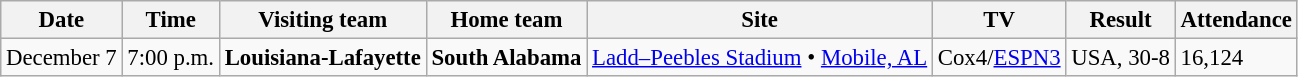<table class="wikitable" style="font-size:95%;">
<tr>
<th>Date</th>
<th>Time</th>
<th>Visiting team</th>
<th>Home team</th>
<th>Site</th>
<th>TV</th>
<th>Result</th>
<th>Attendance</th>
</tr>
<tr>
<td>December 7</td>
<td>7:00 p.m.</td>
<td><strong>Louisiana-Lafayette</strong></td>
<td><strong>South Alabama</strong></td>
<td><a href='#'>Ladd–Peebles Stadium</a> • <a href='#'>Mobile, AL</a></td>
<td>Cox4/<a href='#'>ESPN3</a></td>
<td>USA, 30-8</td>
<td>16,124</td>
</tr>
</table>
